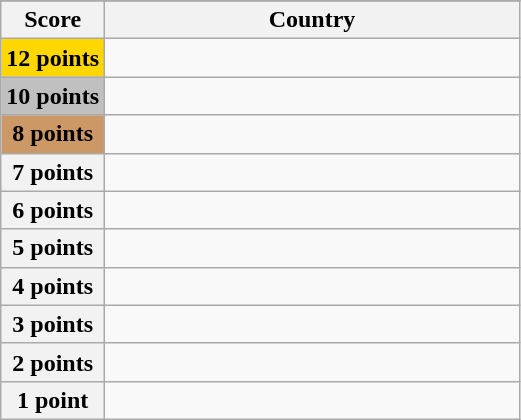<table class="wikitable">
<tr>
</tr>
<tr>
<th scope="col" width="20%">Score</th>
<th scope="col">Country</th>
</tr>
<tr>
<th scope="row" style="background:gold">12 points</th>
<td></td>
</tr>
<tr>
<th scope="row" style="background:silver">10 points</th>
<td></td>
</tr>
<tr>
<th scope="row" style="background:#CC9966">8 points</th>
<td></td>
</tr>
<tr>
<th scope="row">7 points</th>
<td></td>
</tr>
<tr>
<th scope="row">6 points</th>
<td></td>
</tr>
<tr>
<th scope="row">5 points</th>
<td></td>
</tr>
<tr>
<th scope="row">4 points</th>
<td></td>
</tr>
<tr>
<th scope="row">3 points</th>
<td></td>
</tr>
<tr>
<th scope="row">2 points</th>
<td></td>
</tr>
<tr>
<th scope="row">1 point</th>
<td></td>
</tr>
</table>
